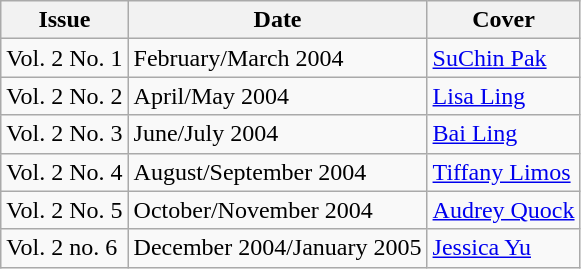<table class="wikitable">
<tr>
<th>Issue</th>
<th>Date</th>
<th>Cover</th>
</tr>
<tr>
<td>Vol. 2 No. 1</td>
<td>February/March 2004</td>
<td><a href='#'>SuChin Pak</a></td>
</tr>
<tr>
<td>Vol. 2 No. 2</td>
<td>April/May 2004</td>
<td><a href='#'>Lisa Ling</a></td>
</tr>
<tr>
<td>Vol. 2 No. 3</td>
<td>June/July 2004</td>
<td><a href='#'>Bai Ling</a></td>
</tr>
<tr>
<td>Vol. 2 No. 4</td>
<td>August/September 2004</td>
<td><a href='#'>Tiffany Limos</a></td>
</tr>
<tr>
<td>Vol. 2 No. 5</td>
<td>October/November 2004</td>
<td><a href='#'>Audrey Quock</a></td>
</tr>
<tr>
<td>Vol. 2 no. 6</td>
<td>December 2004/January 2005</td>
<td><a href='#'>Jessica Yu</a></td>
</tr>
</table>
